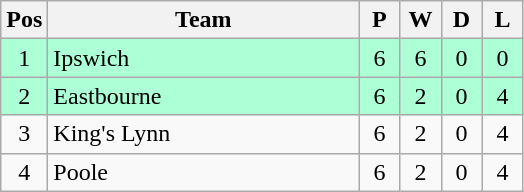<table class="wikitable" style="font-size: 100%">
<tr>
<th width=20>Pos</th>
<th width=200>Team</th>
<th width=20>P</th>
<th width=20>W</th>
<th width=20>D</th>
<th width=20>L</th>
</tr>
<tr align=center style="background: #ADFFD6;">
<td>1</td>
<td align="left">Ipswich</td>
<td>6</td>
<td>6</td>
<td>0</td>
<td>0</td>
</tr>
<tr align=center style="background: #ADFFD6;">
<td>2</td>
<td align="left">Eastbourne</td>
<td>6</td>
<td>2</td>
<td>0</td>
<td>4</td>
</tr>
<tr align=center>
<td>3</td>
<td align="left">King's Lynn</td>
<td>6</td>
<td>2</td>
<td>0</td>
<td>4</td>
</tr>
<tr align=center>
<td>4</td>
<td align="left">Poole</td>
<td>6</td>
<td>2</td>
<td>0</td>
<td>4</td>
</tr>
</table>
